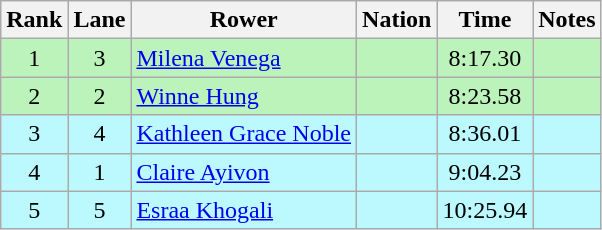<table class="wikitable sortable" style="text-align:center">
<tr>
<th>Rank</th>
<th>Lane</th>
<th>Rower</th>
<th>Nation</th>
<th>Time</th>
<th>Notes</th>
</tr>
<tr bgcolor=bbf3bb>
<td>1</td>
<td>3</td>
<td align=left><a href='#'>Milena Venega</a></td>
<td align=left></td>
<td>8:17.30</td>
<td></td>
</tr>
<tr bgcolor=bbf3bb>
<td>2</td>
<td>2</td>
<td align=left><a href='#'>Winne Hung</a></td>
<td align=left></td>
<td>8:23.58</td>
<td></td>
</tr>
<tr bgcolor=bbf9ff>
<td>3</td>
<td>4</td>
<td align=left><a href='#'>Kathleen Grace Noble</a></td>
<td align=left></td>
<td>8:36.01</td>
<td></td>
</tr>
<tr bgcolor=bbf9ff>
<td>4</td>
<td>1</td>
<td align=left><a href='#'>Claire Ayivon</a></td>
<td align=left></td>
<td>9:04.23</td>
<td></td>
</tr>
<tr bgcolor=bbf9ff>
<td>5</td>
<td>5</td>
<td align=left><a href='#'>Esraa Khogali</a></td>
<td align=left></td>
<td>10:25.94</td>
<td></td>
</tr>
</table>
